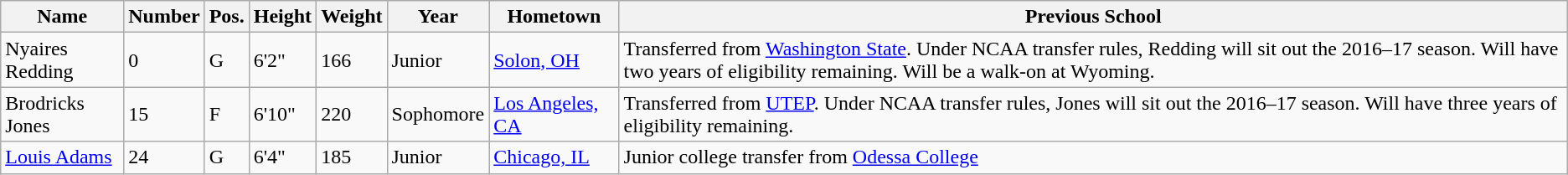<table class="wikitable sortable" border="1">
<tr>
<th>Name</th>
<th>Number</th>
<th>Pos.</th>
<th>Height</th>
<th>Weight</th>
<th>Year</th>
<th>Hometown</th>
<th class="unsortable">Previous School</th>
</tr>
<tr>
<td>Nyaires Redding</td>
<td>0</td>
<td>G</td>
<td>6'2"</td>
<td>166</td>
<td>Junior</td>
<td><a href='#'>Solon, OH</a></td>
<td>Transferred from <a href='#'>Washington State</a>. Under NCAA transfer rules, Redding will sit out the 2016–17 season. Will have two years of eligibility remaining. Will be a walk-on at Wyoming.</td>
</tr>
<tr>
<td>Brodricks Jones</td>
<td>15</td>
<td>F</td>
<td>6'10"</td>
<td>220</td>
<td>Sophomore</td>
<td><a href='#'>Los Angeles, CA</a></td>
<td>Transferred from <a href='#'>UTEP</a>. Under NCAA transfer rules, Jones will sit out the 2016–17 season. Will have three years of eligibility remaining.</td>
</tr>
<tr>
<td><a href='#'>Louis Adams</a></td>
<td>24</td>
<td>G</td>
<td>6'4"</td>
<td>185</td>
<td>Junior</td>
<td><a href='#'>Chicago, IL</a></td>
<td>Junior college transfer from <a href='#'>Odessa College</a></td>
</tr>
</table>
